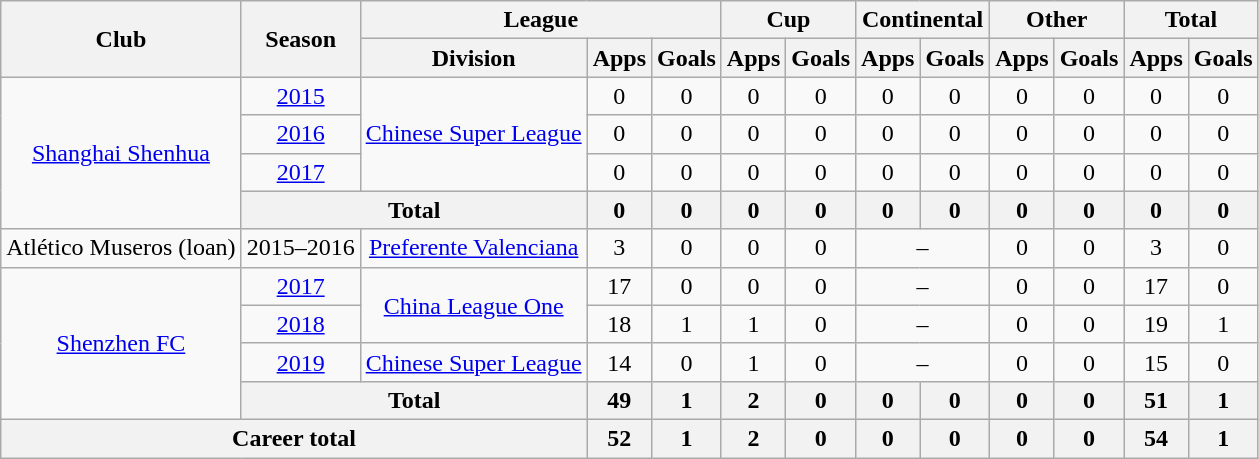<table class="wikitable" style="text-align: center">
<tr>
<th rowspan="2">Club</th>
<th rowspan="2">Season</th>
<th colspan="3">League</th>
<th colspan="2">Cup</th>
<th colspan="2">Continental</th>
<th colspan="2">Other</th>
<th colspan="2">Total</th>
</tr>
<tr>
<th>Division</th>
<th>Apps</th>
<th>Goals</th>
<th>Apps</th>
<th>Goals</th>
<th>Apps</th>
<th>Goals</th>
<th>Apps</th>
<th>Goals</th>
<th>Apps</th>
<th>Goals</th>
</tr>
<tr>
<td rowspan="4"><a href='#'>Shanghai Shenhua</a></td>
<td><a href='#'>2015</a></td>
<td rowspan="3"><a href='#'>Chinese Super League</a></td>
<td>0</td>
<td>0</td>
<td>0</td>
<td>0</td>
<td>0</td>
<td>0</td>
<td>0</td>
<td>0</td>
<td>0</td>
<td>0</td>
</tr>
<tr>
<td><a href='#'>2016</a></td>
<td>0</td>
<td>0</td>
<td>0</td>
<td>0</td>
<td>0</td>
<td>0</td>
<td>0</td>
<td>0</td>
<td>0</td>
<td>0</td>
</tr>
<tr>
<td><a href='#'>2017</a></td>
<td>0</td>
<td>0</td>
<td>0</td>
<td>0</td>
<td>0</td>
<td>0</td>
<td>0</td>
<td>0</td>
<td>0</td>
<td>0</td>
</tr>
<tr>
<th colspan=2>Total</th>
<th>0</th>
<th>0</th>
<th>0</th>
<th>0</th>
<th>0</th>
<th>0</th>
<th>0</th>
<th>0</th>
<th>0</th>
<th>0</th>
</tr>
<tr>
<td>Atlético Museros (loan)</td>
<td>2015–2016</td>
<td><a href='#'>Preferente Valenciana</a></td>
<td>3</td>
<td>0</td>
<td>0</td>
<td>0</td>
<td colspan="2">–</td>
<td>0</td>
<td>0</td>
<td>3</td>
<td>0</td>
</tr>
<tr>
<td rowspan="4"><a href='#'>Shenzhen FC</a></td>
<td><a href='#'>2017</a></td>
<td rowspan="2"><a href='#'>China League One</a></td>
<td>17</td>
<td>0</td>
<td>0</td>
<td>0</td>
<td colspan="2">–</td>
<td>0</td>
<td>0</td>
<td>17</td>
<td>0</td>
</tr>
<tr>
<td><a href='#'>2018</a></td>
<td>18</td>
<td>1</td>
<td>1</td>
<td>0</td>
<td colspan="2">–</td>
<td>0</td>
<td>0</td>
<td>19</td>
<td>1</td>
</tr>
<tr>
<td><a href='#'>2019</a></td>
<td><a href='#'>Chinese Super League</a></td>
<td>14</td>
<td>0</td>
<td>1</td>
<td>0</td>
<td colspan="2">–</td>
<td>0</td>
<td>0</td>
<td>15</td>
<td>0</td>
</tr>
<tr>
<th colspan=2>Total</th>
<th>49</th>
<th>1</th>
<th>2</th>
<th>0</th>
<th>0</th>
<th>0</th>
<th>0</th>
<th>0</th>
<th>51</th>
<th>1</th>
</tr>
<tr>
<th colspan=3>Career total</th>
<th>52</th>
<th>1</th>
<th>2</th>
<th>0</th>
<th>0</th>
<th>0</th>
<th>0</th>
<th>0</th>
<th>54</th>
<th>1</th>
</tr>
</table>
